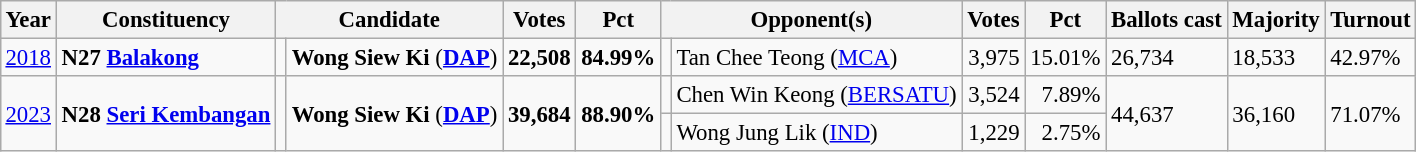<table class="wikitable" style="margin:0.5em ; font-size:95%">
<tr>
<th>Year</th>
<th>Constituency</th>
<th colspan="2">Candidate</th>
<th>Votes</th>
<th>Pct</th>
<th colspan="2">Opponent(s)</th>
<th>Votes</th>
<th>Pct</th>
<th>Ballots cast</th>
<th>Majority</th>
<th>Turnout</th>
</tr>
<tr>
<td><a href='#'>2018</a></td>
<td><strong>N27 <a href='#'>Balakong</a></strong></td>
<td></td>
<td><strong>Wong Siew Ki</strong> (<a href='#'><strong>DAP</strong></a>)</td>
<td style="text-align:right;"><strong>22,508</strong></td>
<td style="text-align:right;"><strong>84.99%</strong></td>
<td></td>
<td>Tan Chee Teong (<a href='#'>MCA</a>)</td>
<td style="text-align:right;">3,975</td>
<td style="text-align:right;">15.01%</td>
<td>26,734</td>
<td>18,533</td>
<td>42.97%</td>
</tr>
<tr>
<td rowspan="2"><a href='#'>2023</a></td>
<td rowspan="2"><strong>N28 <a href='#'>Seri Kembangan</a></strong></td>
<td rowspan="2" ></td>
<td rowspan="2"><strong>Wong Siew Ki</strong> (<a href='#'><strong>DAP</strong></a>)</td>
<td rowspan="2" style="text-align:right;"><strong>39,684</strong></td>
<td rowspan="2" style="text-align:right;"><strong>88.90%</strong></td>
<td bgcolor=></td>
<td>Chen Win Keong (<a href='#'>BERSATU</a>)</td>
<td style="text-align:right;">3,524</td>
<td style="text-align:right;">7.89%</td>
<td rowspan="2">44,637</td>
<td rowspan="2">36,160</td>
<td rowspan="2">71.07%</td>
</tr>
<tr>
<td></td>
<td>Wong Jung Lik (<a href='#'>IND</a>)</td>
<td style="text-align:right;">1,229</td>
<td style="text-align:right;">2.75%</td>
</tr>
</table>
